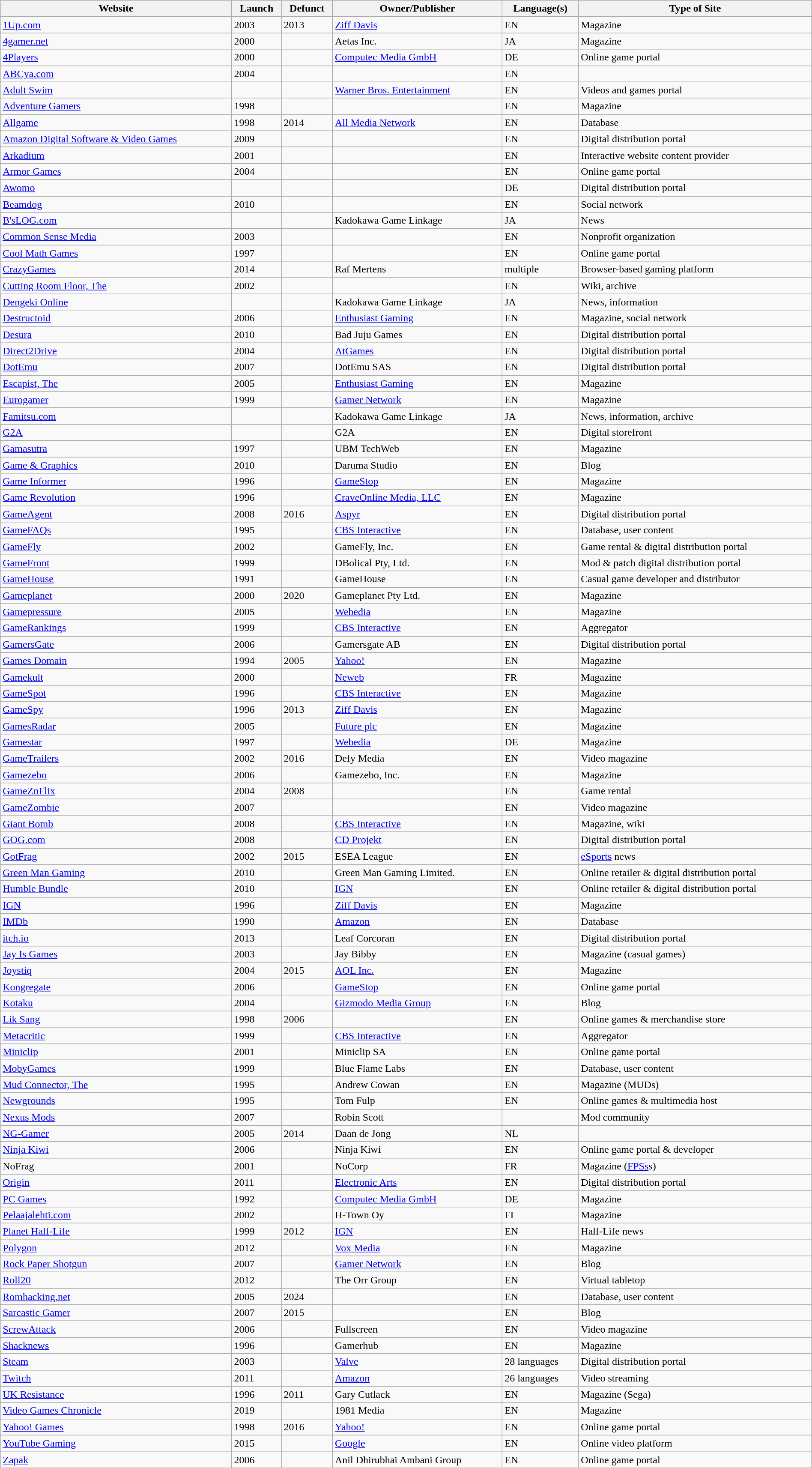<table class="wikitable sortable" style="font-size:100%;width:100%;">
<tr>
<th>Website</th>
<th>Launch</th>
<th>Defunct</th>
<th>Owner/Publisher</th>
<th>Language(s)</th>
<th>Type of Site</th>
</tr>
<tr>
<td><a href='#'>1Up.com</a></td>
<td>2003</td>
<td>2013</td>
<td><a href='#'>Ziff Davis</a></td>
<td>EN</td>
<td>Magazine</td>
</tr>
<tr>
<td><a href='#'>4gamer.net</a></td>
<td>2000</td>
<td></td>
<td>Aetas Inc.</td>
<td>JA</td>
<td>Magazine</td>
</tr>
<tr>
<td><a href='#'>4Players</a></td>
<td>2000</td>
<td></td>
<td><a href='#'>Computec Media GmbH</a></td>
<td>DE</td>
<td>Online game portal</td>
</tr>
<tr>
<td><a href='#'>ABCya.com</a></td>
<td>2004</td>
<td></td>
<td></td>
<td>EN</td>
<td></td>
</tr>
<tr>
<td><a href='#'>Adult Swim</a></td>
<td></td>
<td></td>
<td><a href='#'>Warner Bros. Entertainment</a></td>
<td>EN</td>
<td>Videos and games portal</td>
</tr>
<tr>
<td><a href='#'>Adventure Gamers</a></td>
<td>1998</td>
<td></td>
<td></td>
<td>EN</td>
<td>Magazine</td>
</tr>
<tr>
<td><a href='#'>Allgame</a></td>
<td>1998</td>
<td>2014</td>
<td><a href='#'>All Media Network</a></td>
<td>EN</td>
<td>Database</td>
</tr>
<tr>
<td><a href='#'>Amazon Digital Software & Video Games</a></td>
<td>2009</td>
<td></td>
<td></td>
<td>EN</td>
<td>Digital distribution portal</td>
</tr>
<tr>
<td><a href='#'>Arkadium</a></td>
<td>2001</td>
<td></td>
<td></td>
<td>EN</td>
<td>Interactive website content provider</td>
</tr>
<tr>
<td><a href='#'>Armor Games</a></td>
<td>2004</td>
<td></td>
<td></td>
<td>EN</td>
<td>Online game portal</td>
</tr>
<tr>
<td><a href='#'>Awomo</a></td>
<td></td>
<td></td>
<td></td>
<td>DE</td>
<td>Digital distribution portal</td>
</tr>
<tr>
<td><a href='#'>Beamdog</a></td>
<td>2010</td>
<td></td>
<td></td>
<td>EN</td>
<td>Social network</td>
</tr>
<tr>
<td><a href='#'>B'sLOG.com</a></td>
<td></td>
<td></td>
<td>Kadokawa Game Linkage</td>
<td>JA</td>
<td>News</td>
</tr>
<tr>
<td><a href='#'>Common Sense Media</a></td>
<td>2003</td>
<td></td>
<td></td>
<td>EN</td>
<td>Nonprofit organization</td>
</tr>
<tr>
<td><a href='#'>Cool Math Games</a></td>
<td>1997</td>
<td></td>
<td></td>
<td>EN</td>
<td>Online game portal</td>
</tr>
<tr>
<td><a href='#'>CrazyGames</a></td>
<td>2014</td>
<td></td>
<td>Raf Mertens</td>
<td>multiple</td>
<td>Browser-based gaming platform</td>
</tr>
<tr>
<td><a href='#'>Cutting Room Floor, The</a></td>
<td>2002</td>
<td></td>
<td></td>
<td>EN</td>
<td>Wiki, archive</td>
</tr>
<tr>
<td><a href='#'>Dengeki Online</a></td>
<td></td>
<td></td>
<td>Kadokawa Game Linkage</td>
<td>JA</td>
<td>News, information</td>
</tr>
<tr>
<td><a href='#'>Destructoid</a></td>
<td>2006</td>
<td></td>
<td><a href='#'>Enthusiast Gaming</a></td>
<td>EN</td>
<td>Magazine, social network</td>
</tr>
<tr>
<td><a href='#'>Desura</a></td>
<td>2010</td>
<td></td>
<td>Bad Juju Games</td>
<td>EN</td>
<td>Digital distribution portal</td>
</tr>
<tr>
<td><a href='#'>Direct2Drive</a></td>
<td>2004</td>
<td></td>
<td><a href='#'>AtGames</a></td>
<td>EN</td>
<td>Digital distribution portal</td>
</tr>
<tr>
<td><a href='#'>DotEmu</a></td>
<td>2007</td>
<td></td>
<td>DotEmu SAS</td>
<td>EN</td>
<td>Digital distribution portal</td>
</tr>
<tr>
<td><a href='#'>Escapist, The</a></td>
<td>2005</td>
<td></td>
<td><a href='#'>Enthusiast Gaming</a></td>
<td>EN</td>
<td>Magazine</td>
</tr>
<tr>
<td><a href='#'>Eurogamer</a></td>
<td>1999</td>
<td></td>
<td><a href='#'>Gamer Network</a></td>
<td>EN</td>
<td>Magazine</td>
</tr>
<tr>
<td><a href='#'>Famitsu.com</a></td>
<td></td>
<td></td>
<td>Kadokawa Game Linkage</td>
<td>JA</td>
<td>News, information, archive</td>
</tr>
<tr>
<td><a href='#'>G2A</a></td>
<td></td>
<td></td>
<td>G2A</td>
<td>EN</td>
<td>Digital storefront</td>
</tr>
<tr>
<td><a href='#'>Gamasutra</a></td>
<td>1997</td>
<td></td>
<td>UBM TechWeb</td>
<td>EN</td>
<td>Magazine</td>
</tr>
<tr>
<td><a href='#'>Game &amp; Graphics</a></td>
<td>2010</td>
<td></td>
<td>Daruma Studio</td>
<td>EN</td>
<td>Blog</td>
</tr>
<tr>
<td><a href='#'>Game Informer</a></td>
<td>1996</td>
<td></td>
<td><a href='#'>GameStop</a></td>
<td>EN</td>
<td>Magazine</td>
</tr>
<tr>
<td><a href='#'>Game Revolution</a></td>
<td>1996</td>
<td></td>
<td><a href='#'>CraveOnline Media, LLC</a></td>
<td>EN</td>
<td>Magazine</td>
</tr>
<tr>
<td><a href='#'>GameAgent</a></td>
<td>2008</td>
<td>2016</td>
<td><a href='#'>Aspyr</a></td>
<td>EN</td>
<td>Digital distribution portal</td>
</tr>
<tr>
<td><a href='#'>GameFAQs</a></td>
<td>1995</td>
<td></td>
<td><a href='#'>CBS Interactive</a></td>
<td>EN</td>
<td>Database, user content</td>
</tr>
<tr>
<td><a href='#'>GameFly</a></td>
<td>2002</td>
<td></td>
<td>GameFly, Inc.</td>
<td>EN</td>
<td>Game rental & digital distribution portal</td>
</tr>
<tr>
<td><a href='#'>GameFront</a></td>
<td>1999</td>
<td></td>
<td>DBolical Pty, Ltd.</td>
<td>EN</td>
<td>Mod & patch digital distribution portal</td>
</tr>
<tr>
<td><a href='#'>GameHouse</a></td>
<td>1991</td>
<td></td>
<td>GameHouse</td>
<td>EN</td>
<td>Casual game developer and distributor</td>
</tr>
<tr>
<td><a href='#'>Gameplanet</a></td>
<td>2000</td>
<td>2020</td>
<td>Gameplanet Pty Ltd.</td>
<td>EN</td>
<td>Magazine</td>
</tr>
<tr>
<td><a href='#'>Gamepressure</a></td>
<td>2005</td>
<td></td>
<td><a href='#'>Webedia</a></td>
<td>EN</td>
<td>Magazine</td>
</tr>
<tr>
<td><a href='#'>GameRankings</a></td>
<td>1999</td>
<td></td>
<td><a href='#'>CBS Interactive</a></td>
<td>EN</td>
<td>Aggregator</td>
</tr>
<tr>
<td><a href='#'>GamersGate</a></td>
<td>2006</td>
<td></td>
<td>Gamersgate AB</td>
<td>EN</td>
<td>Digital distribution portal</td>
</tr>
<tr>
<td><a href='#'>Games Domain</a></td>
<td>1994</td>
<td>2005</td>
<td><a href='#'>Yahoo!</a></td>
<td>EN</td>
<td>Magazine</td>
</tr>
<tr>
<td><a href='#'>Gamekult</a></td>
<td>2000</td>
<td></td>
<td><a href='#'>Neweb</a></td>
<td>FR</td>
<td>Magazine</td>
</tr>
<tr>
<td><a href='#'>GameSpot</a></td>
<td>1996</td>
<td></td>
<td><a href='#'>CBS Interactive</a></td>
<td>EN</td>
<td>Magazine</td>
</tr>
<tr>
<td><a href='#'>GameSpy</a></td>
<td>1996</td>
<td>2013</td>
<td><a href='#'>Ziff Davis</a></td>
<td>EN</td>
<td>Magazine</td>
</tr>
<tr>
<td><a href='#'>GamesRadar</a></td>
<td>2005</td>
<td></td>
<td><a href='#'>Future plc</a></td>
<td>EN</td>
<td>Magazine</td>
</tr>
<tr>
<td><a href='#'>Gamestar</a></td>
<td>1997</td>
<td></td>
<td><a href='#'>Webedia</a></td>
<td>DE</td>
<td>Magazine</td>
</tr>
<tr>
<td><a href='#'>GameTrailers</a></td>
<td>2002</td>
<td>2016</td>
<td>Defy Media</td>
<td>EN</td>
<td>Video magazine</td>
</tr>
<tr>
<td><a href='#'>Gamezebo</a></td>
<td>2006</td>
<td></td>
<td>Gamezebo, Inc.</td>
<td>EN</td>
<td>Magazine</td>
</tr>
<tr>
<td><a href='#'>GameZnFlix</a></td>
<td>2004</td>
<td>2008</td>
<td></td>
<td>EN</td>
<td>Game rental</td>
</tr>
<tr>
<td><a href='#'>GameZombie</a></td>
<td>2007</td>
<td></td>
<td></td>
<td>EN</td>
<td>Video magazine</td>
</tr>
<tr>
<td><a href='#'>Giant Bomb</a></td>
<td>2008</td>
<td></td>
<td><a href='#'>CBS Interactive</a></td>
<td>EN</td>
<td>Magazine, wiki</td>
</tr>
<tr>
<td><a href='#'>GOG.com</a></td>
<td>2008</td>
<td></td>
<td><a href='#'>CD Projekt</a></td>
<td>EN</td>
<td>Digital distribution portal</td>
</tr>
<tr>
<td><a href='#'>GotFrag</a></td>
<td>2002</td>
<td>2015</td>
<td>ESEA League</td>
<td>EN</td>
<td><a href='#'>eSports</a> news</td>
</tr>
<tr>
<td><a href='#'>Green Man Gaming</a></td>
<td>2010</td>
<td></td>
<td>Green Man Gaming Limited.</td>
<td>EN</td>
<td>Online retailer & digital distribution portal</td>
</tr>
<tr>
<td><a href='#'>Humble Bundle</a></td>
<td>2010</td>
<td></td>
<td><a href='#'>IGN</a></td>
<td>EN</td>
<td>Online retailer & digital distribution portal</td>
</tr>
<tr>
<td><a href='#'>IGN</a></td>
<td>1996</td>
<td></td>
<td><a href='#'>Ziff Davis</a></td>
<td>EN</td>
<td>Magazine</td>
</tr>
<tr>
<td><a href='#'>IMDb</a></td>
<td>1990</td>
<td></td>
<td><a href='#'>Amazon</a></td>
<td>EN</td>
<td>Database</td>
</tr>
<tr>
<td><a href='#'>itch.io</a></td>
<td>2013</td>
<td></td>
<td>Leaf Corcoran</td>
<td>EN</td>
<td>Digital distribution portal</td>
</tr>
<tr>
<td><a href='#'>Jay Is Games</a></td>
<td>2003</td>
<td></td>
<td>Jay Bibby</td>
<td>EN</td>
<td>Magazine (casual games)</td>
</tr>
<tr>
<td><a href='#'>Joystiq</a></td>
<td>2004</td>
<td>2015</td>
<td><a href='#'>AOL Inc.</a></td>
<td>EN</td>
<td>Magazine</td>
</tr>
<tr>
<td><a href='#'>Kongregate</a></td>
<td>2006</td>
<td></td>
<td><a href='#'>GameStop</a></td>
<td>EN</td>
<td>Online game portal</td>
</tr>
<tr>
<td><a href='#'>Kotaku</a></td>
<td>2004</td>
<td></td>
<td><a href='#'>Gizmodo Media Group</a></td>
<td>EN</td>
<td>Blog</td>
</tr>
<tr>
<td><a href='#'>Lik Sang</a></td>
<td>1998</td>
<td>2006</td>
<td></td>
<td>EN</td>
<td>Online games & merchandise store</td>
</tr>
<tr>
<td><a href='#'>Metacritic</a></td>
<td>1999</td>
<td></td>
<td><a href='#'>CBS Interactive</a></td>
<td>EN</td>
<td>Aggregator</td>
</tr>
<tr>
<td><a href='#'>Miniclip</a></td>
<td>2001</td>
<td></td>
<td>Miniclip SA</td>
<td>EN</td>
<td>Online game portal</td>
</tr>
<tr>
<td><a href='#'>MobyGames</a></td>
<td>1999</td>
<td></td>
<td>Blue Flame Labs</td>
<td>EN</td>
<td>Database, user content</td>
</tr>
<tr>
<td><a href='#'>Mud Connector, The</a></td>
<td>1995</td>
<td></td>
<td>Andrew Cowan</td>
<td>EN</td>
<td>Magazine (MUDs)</td>
</tr>
<tr>
<td><a href='#'>Newgrounds</a></td>
<td>1995</td>
<td></td>
<td>Tom Fulp</td>
<td>EN</td>
<td>Online games & multimedia host</td>
</tr>
<tr>
<td><a href='#'>Nexus Mods</a></td>
<td>2007</td>
<td></td>
<td>Robin Scott</td>
<td></td>
<td>Mod community</td>
</tr>
<tr>
<td><a href='#'>NG-Gamer</a></td>
<td>2005</td>
<td>2014</td>
<td>Daan de Jong</td>
<td>NL</td>
<td></td>
</tr>
<tr>
<td><a href='#'>Ninja Kiwi</a></td>
<td>2006</td>
<td></td>
<td>Ninja Kiwi</td>
<td>EN</td>
<td>Online game portal & developer</td>
</tr>
<tr>
<td>NoFrag</td>
<td>2001</td>
<td></td>
<td>NoCorp</td>
<td>FR</td>
<td>Magazine (<a href='#'>FPSs</a>s)</td>
</tr>
<tr>
<td><a href='#'>Origin</a></td>
<td>2011</td>
<td></td>
<td><a href='#'>Electronic Arts</a></td>
<td>EN</td>
<td>Digital distribution portal</td>
</tr>
<tr>
<td><a href='#'>PC Games</a></td>
<td>1992</td>
<td></td>
<td><a href='#'>Computec Media GmbH</a></td>
<td>DE</td>
<td>Magazine</td>
</tr>
<tr>
<td><a href='#'>Pelaajalehti.com</a></td>
<td>2002</td>
<td></td>
<td>H-Town Oy</td>
<td>FI</td>
<td>Magazine</td>
</tr>
<tr>
<td><a href='#'>Planet Half-Life</a></td>
<td>1999</td>
<td>2012</td>
<td><a href='#'>IGN</a></td>
<td>EN</td>
<td>Half-Life news</td>
</tr>
<tr>
<td><a href='#'>Polygon</a></td>
<td>2012</td>
<td></td>
<td><a href='#'>Vox Media</a></td>
<td>EN</td>
<td>Magazine</td>
</tr>
<tr>
<td><a href='#'>Rock Paper Shotgun</a></td>
<td>2007</td>
<td></td>
<td><a href='#'>Gamer Network</a></td>
<td>EN</td>
<td>Blog</td>
</tr>
<tr>
<td><a href='#'>Roll20</a></td>
<td>2012</td>
<td></td>
<td>The Orr Group</td>
<td>EN</td>
<td>Virtual tabletop</td>
</tr>
<tr>
<td><a href='#'>Romhacking.net</a></td>
<td>2005</td>
<td>2024</td>
<td></td>
<td>EN</td>
<td>Database, user content</td>
</tr>
<tr>
<td><a href='#'>Sarcastic Gamer</a></td>
<td>2007</td>
<td>2015</td>
<td></td>
<td>EN</td>
<td>Blog</td>
</tr>
<tr>
<td><a href='#'>ScrewAttack</a></td>
<td>2006</td>
<td></td>
<td>Fullscreen</td>
<td>EN</td>
<td>Video magazine</td>
</tr>
<tr>
<td><a href='#'>Shacknews</a></td>
<td>1996</td>
<td></td>
<td>Gamerhub</td>
<td>EN</td>
<td>Magazine</td>
</tr>
<tr>
<td><a href='#'>Steam</a></td>
<td>2003</td>
<td></td>
<td><a href='#'>Valve</a></td>
<td>28 languages</td>
<td>Digital distribution portal</td>
</tr>
<tr>
<td><a href='#'>Twitch</a></td>
<td>2011</td>
<td></td>
<td><a href='#'>Amazon</a></td>
<td>26 languages</td>
<td>Video streaming</td>
</tr>
<tr>
<td><a href='#'>UK Resistance</a></td>
<td>1996</td>
<td>2011</td>
<td>Gary Cutlack</td>
<td>EN</td>
<td>Magazine (Sega)</td>
</tr>
<tr>
<td><a href='#'>Video Games Chronicle</a></td>
<td>2019</td>
<td></td>
<td>1981 Media</td>
<td>EN</td>
<td>Magazine</td>
</tr>
<tr>
<td><a href='#'>Yahoo! Games</a></td>
<td>1998</td>
<td>2016</td>
<td><a href='#'>Yahoo!</a></td>
<td>EN</td>
<td>Online game portal</td>
</tr>
<tr>
<td><a href='#'>YouTube Gaming</a></td>
<td>2015</td>
<td></td>
<td><a href='#'>Google</a></td>
<td>EN</td>
<td>Online video platform</td>
</tr>
<tr>
<td><a href='#'>Zapak</a></td>
<td>2006</td>
<td></td>
<td>Anil Dhirubhai Ambani Group</td>
<td>EN</td>
<td>Online game portal</td>
</tr>
</table>
